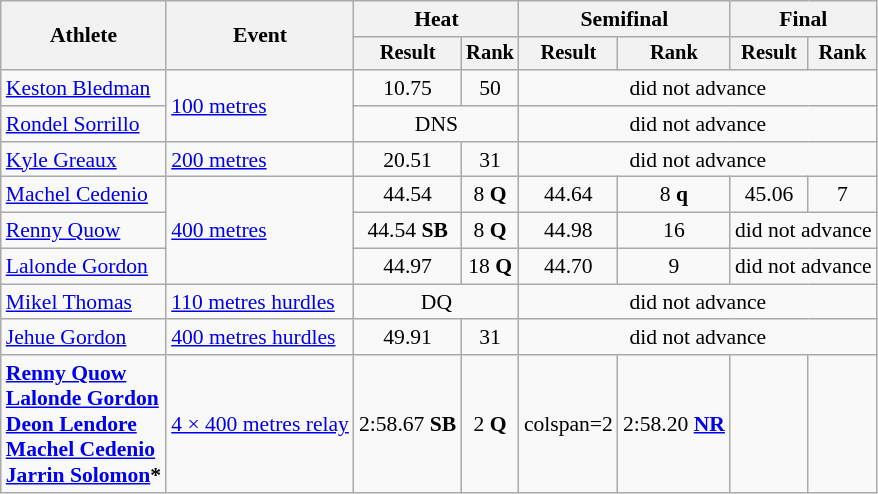<table class="wikitable" style="font-size:90%">
<tr>
<th rowspan="2">Athlete</th>
<th rowspan="2">Event</th>
<th colspan="2">Heat</th>
<th colspan="2">Semifinal</th>
<th colspan="2">Final</th>
</tr>
<tr style="font-size:95%">
<th>Result</th>
<th>Rank</th>
<th>Result</th>
<th>Rank</th>
<th>Result</th>
<th>Rank</th>
</tr>
<tr style=text-align:center>
<td style=text-align:left><a href='#'>Keston Bledman</a></td>
<td style=text-align:left rowspan=2><a href='#'>100 metres</a></td>
<td>10.75</td>
<td>50</td>
<td colspan=4>did not advance</td>
</tr>
<tr style=text-align:center>
<td style=text-align:left><a href='#'>Rondel Sorrillo</a></td>
<td colspan=2>DNS</td>
<td colspan=4>did not advance</td>
</tr>
<tr style=text-align:center>
<td style=text-align:left><a href='#'>Kyle Greaux</a></td>
<td style=text-align:left><a href='#'>200 metres</a></td>
<td>20.51</td>
<td>31</td>
<td colspan=4>did not advance</td>
</tr>
<tr style=text-align:center>
<td style=text-align:left><a href='#'>Machel Cedenio</a></td>
<td style=text-align:left rowspan=3><a href='#'>400 metres</a></td>
<td>44.54</td>
<td>8 <strong>Q</strong></td>
<td>44.64</td>
<td>8 <strong>q</strong></td>
<td>45.06</td>
<td>7</td>
</tr>
<tr style=text-align:center>
<td style=text-align:left><a href='#'>Renny Quow</a></td>
<td>44.54 <strong>SB</strong></td>
<td>8 <strong>Q</strong></td>
<td>44.98</td>
<td>16</td>
<td colspan=2>did not advance</td>
</tr>
<tr style=text-align:center>
<td style=text-align:left><a href='#'>Lalonde Gordon</a></td>
<td>44.97</td>
<td>18 <strong>Q</strong></td>
<td>44.70</td>
<td>9</td>
<td colspan=2>did not advance</td>
</tr>
<tr style=text-align:center>
<td style=text-align:left><a href='#'>Mikel Thomas</a></td>
<td style=text-align:left><a href='#'>110 metres hurdles</a></td>
<td colspan=2>DQ</td>
<td colspan=4>did not advance</td>
</tr>
<tr style=text-align:center>
<td style=text-align:left><a href='#'>Jehue Gordon</a></td>
<td style=text-align:left><a href='#'>400 metres hurdles</a></td>
<td>49.91</td>
<td>31</td>
<td colspan=4>did not advance</td>
</tr>
<tr style=text-align:center>
<td style=text-align:left><strong><a href='#'>Renny Quow</a><br><a href='#'>Lalonde Gordon</a><br><a href='#'>Deon Lendore</a><br><a href='#'>Machel Cedenio</a><br><a href='#'>Jarrin Solomon</a>*</strong></td>
<td style=text-align:left><a href='#'>4 × 400 metres relay</a></td>
<td>2:58.67 <strong>SB</strong></td>
<td>2 <strong>Q</strong></td>
<td>colspan=2 </td>
<td>2:58.20  <strong><a href='#'>NR</a></strong></td>
<td></td>
</tr>
</table>
